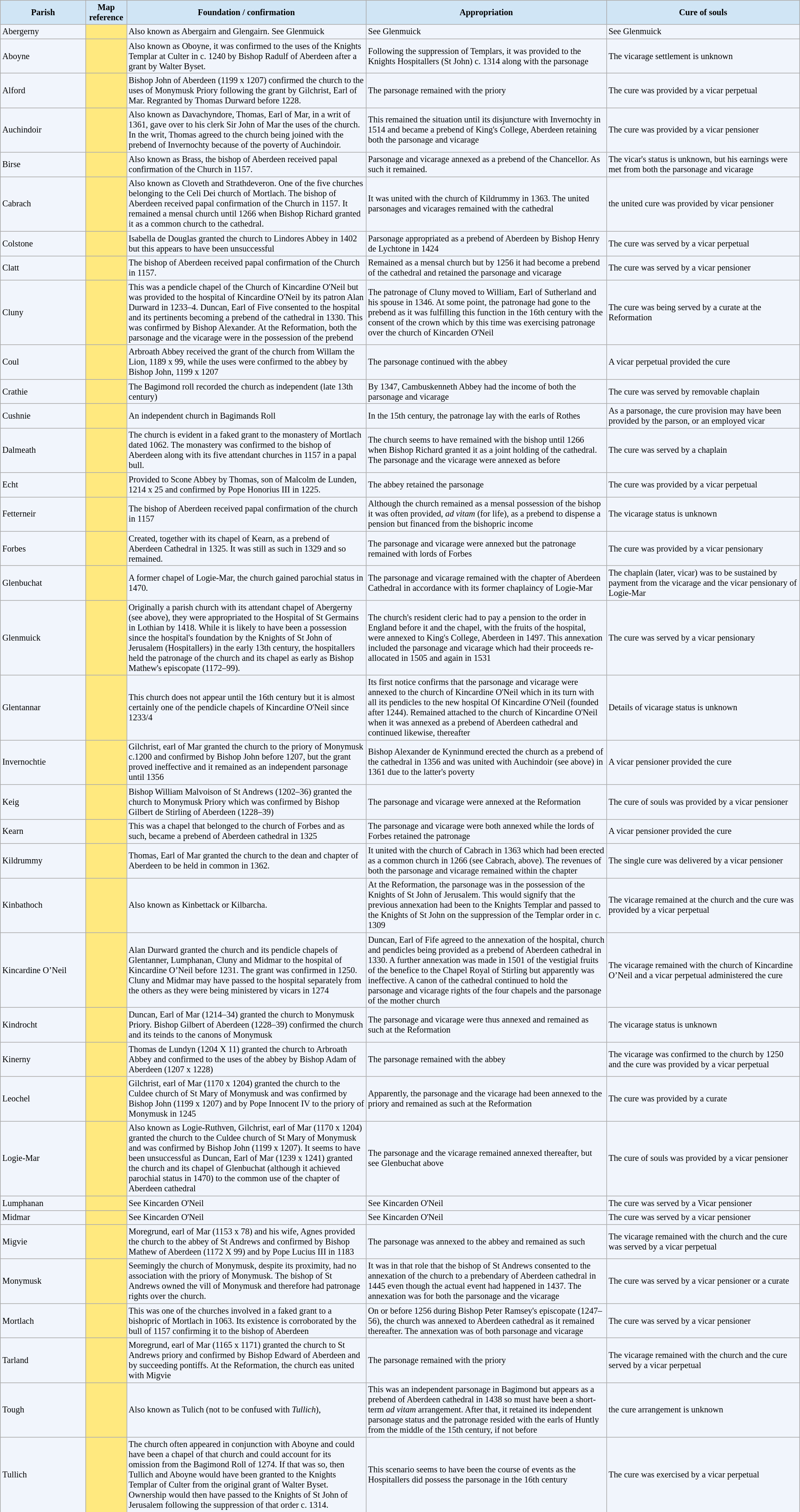<table class="wikitable sortable" style="margin-left: auto; margin-right: auto; border: none;width: 100%;font-size: 85%;">
<tr>
<th style="width: 155px; background-color:#d0e5f5;color:black">Parish</th>
<th style="width: 60px; background-color:#d0e5f5;color:black">Map reference</th>
<th style="width: 500px; background-color:#d0e5f5;color:black"; class="unsortable">Foundation / confirmation</th>
<th style="width: 500px; background-color:#d0e5f5;color:black"; class="unsortable">Appropriation</th>
<th style="width: 400px; background-color:#d0e5f5;color:black"; class="unsortable">Cure of souls</th>
</tr>
<tr>
<td style="background:#f1f5fc;color:black">Abergerny </td>
<td style="background:#ffe97f;color:red"></td>
<td style="background:#f1f5fc;color:black">Also known as Abergairn and Glengairn. See Glenmuick</td>
<td style="background:#f1f5fc;color:black">See Glenmuick</td>
<td style="background:#f1f5fc;color:black">See Glenmuick</td>
</tr>
<tr>
<td style="background:#f1f5fc;color:black">Aboyne </td>
<td style="background:#ffe97f;color:black"></td>
<td style="background:#f1f5fc;color:black">Also known as Oboyne, it was confirmed to the uses of the Knights Templar at Culter in c. 1240 by Bishop Radulf of Aberdeen after a grant by Walter Byset.</td>
<td style="background:#f1f5fc;color:black">Following the suppression of Templars, it was provided to the Knights Hospitallers (St John) c. 1314 along with the parsonage</td>
<td style="background:#f1f5fc;color:black">The vicarage settlement is unknown</td>
</tr>
<tr>
<td style="background:#f1f5fc;color:black">Alford </td>
<td style="background:#ffe97f;color:black"></td>
<td style="background:#f1f5fc;color:black">Bishop John of Aberdeen (1199 x 1207) confirmed the church to the uses of Monymusk Priory following the grant by Gilchrist, Earl of Mar. Regranted by Thomas Durward before 1228.</td>
<td style="background:#f1f5fc;color:black">The parsonage remained with the priory</td>
<td style="background:#f1f5fc;color:black">The cure was provided by a vicar perpetual</td>
</tr>
<tr>
<td style="background:#f1f5fc;color:black">Auchindoir </td>
<td style="background:#ffe97f;color:black"></td>
<td style="background:#f1f5fc;color:black">Also known as Davachyndore, Thomas, Earl of Mar, in a writ of 1361, gave over to his clerk Sir John of Mar the uses of the church. In the writ, Thomas agreed to the church being joined with the prebend of Invernochty because of the poverty of Auchindoir.</td>
<td style="background:#f1f5fc;color:black">This remained the situation until its disjuncture with Invernochty in 1514 and became a prebend of King's College, Aberdeen retaining both the parsonage and vicarage</td>
<td style="background:#f1f5fc;color:black">The cure was provided by a vicar pensioner</td>
</tr>
<tr>
<td style="background:#f1f5fc;color:black">Birse </td>
<td style="background:#ffe97f;color:black"></td>
<td style="background:#f1f5fc;color:black">Also known as Brass, the bishop of Aberdeen received papal confirmation of the Church in 1157.</td>
<td style="background:#f1f5fc;color:black">Parsonage and vicarage annexed as a prebend of the Chancellor. As such it remained.</td>
<td style="background:#f1f5fc;color:black">The vicar's status is unknown, but his earnings were met from both the parsonage and vicarage</td>
</tr>
<tr>
<td style="background:#f1f5fc;color:black">Cabrach </td>
<td style="background:#ffe97f;color:red"></td>
<td style="background:#f1f5fc;color:black">Also known as Cloveth and Strathdeveron. One of the five churches belonging to the Celi Dei church of Mortlach. The bishop of Aberdeen received papal confirmation of the Church in 1157. It remained a mensal church until 1266 when Bishop Richard granted it as a common church to the cathedral.</td>
<td style="background:#f1f5fc;color:black">It was united with the church of Kildrummy in 1363. The united parsonages and vicarages remained with the cathedral</td>
<td style="background:#f1f5fc;color:black">the united cure was provided by vicar pensioner</td>
</tr>
<tr>
<td style="background:#f1f5fc;color:black">Colstone </td>
<td style="background:#ffe97f;color:black"></td>
<td style="background:#f1f5fc;color:black">Isabella de Douglas granted the church to Lindores Abbey in 1402 but this appears to have been unsuccessful</td>
<td style="background:#f1f5fc;color:black">Parsonage appropriated as a prebend of Aberdeen by Bishop Henry de Lychtone in 1424</td>
<td style="background:#f1f5fc;color:black">The cure was served by a vicar perpetual</td>
</tr>
<tr>
<td style="background:#f1f5fc;color:black">Clatt </td>
<td style="background:#ffe97f;color:black"></td>
<td style="background:#f1f5fc;color:black">The bishop of Aberdeen received papal confirmation of the Church in 1157.</td>
<td style="background:#f1f5fc;color:black">Remained as a mensal church but by 1256 it had become a prebend of the cathedral and retained the parsonage and vicarage</td>
<td style="background:#f1f5fc;color:black">The cure was served by a vicar pensioner</td>
</tr>
<tr>
<td style="background:#f1f5fc;color:black">Cluny </td>
<td style="background:#ffe97f;color:red"></td>
<td style="background:#f1f5fc;color:black">This was a pendicle chapel of the Church of Kincardine O'Neil but was provided to the hospital of Kincardine O'Neil by its patron Alan Durward in 1233–4. Duncan, Earl of Five consented to the hospital and its pertinents becoming a prebend of the cathedral in 1330. This was confirmed by Bishop Alexander. At the Reformation, both the parsonage and the vicarage were in the possession of the prebend</td>
<td style="background:#f1f5fc;color:black">The patronage of Cluny moved to William, Earl of Sutherland and his spouse in 1346.  At some point, the patronage had gone to the prebend as it was fulfilling this function in the 16th century with the consent of the crown which by this time was exercising patronage over the church of Kincarden O'Neil</td>
<td style="background:#f1f5fc;color:black">The cure was being served by a curate at the Reformation</td>
</tr>
<tr>
<td style="background:#f1f5fc;color:black">Coul </td>
<td style="background:#ffe97f;color:black"></td>
<td style="background:#f1f5fc;color:black">Arbroath Abbey received the grant of the church from Willam the Lion, 1189 x 99, while the uses were confirmed to the abbey by Bishop John, 1199 x 1207</td>
<td style="background:#f1f5fc;color:black">The parsonage continued with the abbey</td>
<td style="background:#f1f5fc;color:black">A vicar perpetual provided the cure</td>
</tr>
<tr>
<td style="background:#f1f5fc;color:black">Crathie </td>
<td style="background:#ffe97f;color:black"></td>
<td style="background:#f1f5fc;color:black">The Bagimond roll recorded the church as independent (late 13th century)</td>
<td style="background:#f1f5fc;color:black">By 1347, Cambuskenneth Abbey had the income of both the parsonage and vicarage</td>
<td style="background:#f1f5fc;color:black">The cure was served by removable chaplain</td>
</tr>
<tr>
<td style="background:#f1f5fc;color:black">Cushnie </td>
<td style="background:#ffe97f;color:black"></td>
<td style="background:#f1f5fc;color:black">An independent church in Bagimands Roll</td>
<td style="background:#f1f5fc;color:black">In the 15th century, the patronage lay with the earls of Rothes</td>
<td style="background:#f1f5fc;color:black">As a parsonage, the cure provision may have been provided by the parson, or an employed vicar</td>
</tr>
<tr>
<td style="background:#f1f5fc;color:black">Dalmeath </td>
<td style="background:#ffe97f;color:red"></td>
<td style="background:#f1f5fc;color:black">The church is evident in a faked grant to the monastery of Mortlach dated 1062.  The monastery was confirmed to the bishop of Aberdeen along with its five attendant churches in 1157 in a papal bull.</td>
<td style="background:#f1f5fc;color:black">The church seems to have remained with the bishop until 1266 when Bishop Richard granted it as a joint holding of the cathedral.  The parsonage and the vicarage were annexed as before</td>
<td style="background:#f1f5fc;color:black">The cure was served by a chaplain</td>
</tr>
<tr>
<td style="background:#f1f5fc;color:black">Echt </td>
<td style="background:#ffe97f;color:black"></td>
<td style="background:#f1f5fc;color:black">Provided to Scone Abbey by Thomas, son of Malcolm de Lunden, 1214 x 25 and confirmed by Pope Honorius III in 1225.</td>
<td style="background:#f1f5fc;color:black">The abbey retained the parsonage</td>
<td style="background:#f1f5fc;color:black">The cure was provided by a vicar perpetual</td>
</tr>
<tr>
<td style="background:#f1f5fc;color:black">Fetterneir </td>
<td style="background:#ffe97f;color:black"></td>
<td style="background:#f1f5fc;color:black">The bishop of Aberdeen received papal confirmation of the church in 1157</td>
<td style="background:#f1f5fc;color:black">Although the church remained as a mensal possession of the bishop it was often provided, <em>ad vitam</em> (for life),  as a prebend to dispense a pension but financed from the bishopric income</td>
<td style="background:#f1f5fc;color:black">The vicarage status is unknown</td>
</tr>
<tr>
<td style="background:#f1f5fc;color:black">Forbes </td>
<td style="background:#ffe97f;color:red"></td>
<td style="background:#f1f5fc;color:black">Created, together with its chapel of Kearn, as a prebend of Aberdeen Cathedral in 1325. It was still as such in 1329 and so remained.</td>
<td style="background:#f1f5fc;color:black">The parsonage and vicarage were annexed but the patronage remained with lords of Forbes</td>
<td style="background:#f1f5fc;color:black">The cure was provided by a vicar pensionary</td>
</tr>
<tr>
<td style="background:#f1f5fc;color:black">Glenbuchat </td>
<td style="background:#ffe97f;color:red"></td>
<td style="background:#f1f5fc;color:black">A former chapel of Logie-Mar, the church gained parochial status in 1470.</td>
<td style="background:#f1f5fc;color:black">The parsonage and vicarage remained with the chapter of Aberdeen Cathedral in accordance with its former chaplaincy of Logie-Mar</td>
<td style="background:#f1f5fc;color:black">The chaplain (later, vicar) was to be sustained by payment from the vicarage and the vicar pensionary of Logie-Mar</td>
</tr>
<tr>
<td style="background:#f1f5fc;color:black">Glenmuick </td>
<td style="background:#ffe97f;color:red"></td>
<td style="background:#f1f5fc;color:black">Originally a parish church with its attendant chapel of Abergerny (see above), they were appropriated to the Hospital of St Germains in Lothian by 1418. While it is likely to have been a possession since the hospital's foundation by the Knights of St John of Jerusalem (Hospitallers) in the early 13th century, the hospitallers held the patronage of the church and its chapel as early as Bishop Mathew's episcopate (1172–99).</td>
<td style="background:#f1f5fc;color:black">The church's resident cleric had to pay a pension to the order in England before it and the chapel, with the fruits of the hospital, were annexed to King's College, Aberdeen in 1497. This annexation included the parsonage and vicarage which had their proceeds re-allocated in 1505 and again in 1531</td>
<td style="background:#f1f5fc;color:black">The cure was served by a vicar pensionary</td>
</tr>
<tr>
<td style="background:#f1f5fc;color:black">Glentannar </td>
<td style="background:#ffe97f;color:red"></td>
<td style="background:#f1f5fc;color:black">This church does not appear until the 16th century but it is almost certainly one of the pendicle chapels of Kincardine O'Neil since 1233/4</td>
<td style="background:#f1f5fc;color:black">Its first notice confirms that the parsonage and vicarage were annexed to the church of Kincardine O'Neil which in its turn with all its pendicles to the new hospital Of Kincardine O'Neil (founded after 1244). Remained attached to the church of Kincardine O'Neil when it was annexed as a prebend of Aberdeen cathedral and continued likewise, thereafter</td>
<td style="background:#f1f5fc;color:black">Details of vicarage status is unknown</td>
</tr>
<tr>
<td style="background:#f1f5fc;color:black">Invernochtie </td>
<td style="background:#ffe97f;color:black"></td>
<td style="background:#f1f5fc;color:black">Gilchrist, earl of Mar granted the church to the priory of Monymusk c.1200 and confirmed by Bishop John before 1207, but the grant proved ineffective and it remained as an independent parsonage until 1356</td>
<td style="background:#f1f5fc;color:black">Bishop Alexander de Kyninmund erected the church as a prebend of the cathedral in 1356 and was united with Auchindoir (see above) in 1361 due to the latter's poverty</td>
<td style="background:#f1f5fc;color:black">A vicar pensioner provided the cure</td>
</tr>
<tr>
<td style="background:#f1f5fc;color:black">Keig </td>
<td style="background:#ffe97f;color:black"></td>
<td style="background:#f1f5fc;color:black">Bishop William Malvoison of St Andrews (1202–36) granted the church to Monymusk Priory which was confirmed by Bishop Gilbert de Stirling of Aberdeen (1228–39)</td>
<td style="background:#f1f5fc;color:black">The parsonage and vicarage were annexed at the Reformation</td>
<td style="background:#f1f5fc;color:black">The cure of souls was provided by a vicar pensioner</td>
</tr>
<tr>
<td style="background:#f1f5fc;color:black">Kearn </td>
<td style="background:#ffe97f;color:red"></td>
<td style="background:#f1f5fc;color:black">This was a chapel that belonged to the church of Forbes and as such, became a prebend of Aberdeen cathedral in 1325</td>
<td style="background:#f1f5fc;color:black">The parsonage and vicarage were both annexed while the lords of Forbes retained the patronage</td>
<td style="background:#f1f5fc;color:black">A vicar pensioner provided the cure</td>
</tr>
<tr>
<td style="background:#f1f5fc;color:black">Kildrummy </td>
<td style="background:#ffe97f;color:black"></td>
<td style="background:#f1f5fc;color:black">Thomas, Earl of Mar granted the church to the dean and chapter of Aberdeen to be held in common in 1362.</td>
<td style="background:#f1f5fc;color:black">It united with the church of Cabrach in 1363 which had been erected as a common church in 1266 (see Cabrach, above). The revenues of both the parsonage and vicarage remained within the chapter</td>
<td style="background:#f1f5fc;color:black">The single cure was delivered by a vicar pensioner</td>
</tr>
<tr>
<td style="background:#f1f5fc;color:black">Kinbathoch </td>
<td style="background:#ffe97f;color:black"></td>
<td style="background:#f1f5fc;color:black">Also known as Kinbettack or Kilbarcha.</td>
<td style="background:#f1f5fc;color:black">At the Reformation, the parsonage was in the possession of the Knights of St John of Jerusalem. This would signify that the previous annexation had been to the Knights Templar and passed to the Knights of St John on the suppression of the Templar order in c. 1309</td>
<td style="background:#f1f5fc;color:black">The vicarage remained at the church and the cure was provided by a vicar perpetual</td>
</tr>
<tr>
<td style="background:#f1f5fc;color:black">Kincardine O’Neil </td>
<td style="background:#ffe97f;color:red"></td>
<td style="background:#f1f5fc;color:black">Alan Durward granted the church and its pendicle chapels of Glentanner, Lumphanan, Cluny and Midmar to the hospital of Kincardine O’Neil before 1231. The grant was confirmed in 1250. Cluny and Midmar may have passed to the hospital separately from the others as they were being ministered by vicars in 1274</td>
<td style="background:#f1f5fc;color:black">Duncan, Earl of Fife agreed to the annexation of the hospital, church and pendicles being provided as a prebend of Aberdeen cathedral in 1330. A further annexation was made in 1501 of the vestigial fruits of the benefice to the Chapel Royal of Stirling but apparently was ineffective. A canon of the cathedral continued to hold the parsonage and vicarage rights of the four chapels and the parsonage of the mother church</td>
<td style="background:#f1f5fc;color:black">The vicarage remained with the church of Kincardine O’Neil and a vicar perpetual administered the cure</td>
</tr>
<tr>
<td style="background:#f1f5fc;color:black">Kindrocht </td>
<td style="background:#ffe97f;color:black"></td>
<td style="background:#f1f5fc;color:black">Duncan, Earl of Mar (1214–34) granted the church to Monymusk Priory. Bishop Gilbert of Aberdeen (1228–39) confirmed the church and its teinds to the canons of Monymusk</td>
<td style="background:#f1f5fc;color:black">The parsonage and vicarage were thus annexed and remained as such at the Reformation</td>
<td style="background:#f1f5fc;color:black">The vicarage status is unknown</td>
</tr>
<tr>
<td style="background:#f1f5fc;color:black">Kinerny </td>
<td style="background:#ffe97f;color:black"></td>
<td style="background:#f1f5fc;color:black">Thomas de Lundyn (1204 X 11) granted the church to Arbroath Abbey and confirmed to the uses of the abbey by Bishop Adam of Aberdeen (1207 x 1228)</td>
<td style="background:#f1f5fc;color:black">The parsonage remained with the abbey</td>
<td style="background:#f1f5fc;color:black">The vicarage was confirmed to the church by 1250 and the cure was provided by a vicar perpetual</td>
</tr>
<tr>
<td style="background:#f1f5fc;color:black">Leochel </td>
<td style="background:#ffe97f;color:black"></td>
<td style="background:#f1f5fc;color:black">Gilchrist, earl of Mar (1170 x 1204) granted the church to the Culdee church of St Mary of Monymusk and was confirmed by Bishop John (1199 x 1207) and by Pope Innocent IV to the priory of Monymusk in 1245</td>
<td style="background:#f1f5fc;color:black">Apparently, the parsonage and the vicarage had been annexed to the priory and remained as such at the Reformation</td>
<td style="background:#f1f5fc;color:black">The cure was provided by a curate</td>
</tr>
<tr>
<td style="background:#f1f5fc;color:black">Logie-Mar </td>
<td style="background:#ffe97f;color:red"></td>
<td style="background:#f1f5fc;color:black">Also known as Logie-Ruthven, Gilchrist, earl of Mar (1170 x 1204) granted the church to the Culdee church of St Mary of Monymusk and was confirmed by Bishop John (1199 x 1207). It seems to have been unsuccessful as Duncan, Earl of Mar (1239 x 1241) granted the church and its chapel of Glenbuchat (although it achieved parochial status in 1470) to the common use of the chapter of Aberdeen cathedral</td>
<td style="background:#f1f5fc;color:black">The parsonage and the vicarage remained annexed thereafter, but see Glenbuchat above</td>
<td style="background:#f1f5fc;color:black">The cure of souls was provided by a vicar pensioner</td>
</tr>
<tr>
<td style="background:#f1f5fc;color:black">Lumphanan </td>
<td style="background:#ffe97f;color:red"></td>
<td style="background:#f1f5fc;color:black">See Kincarden O'Neil</td>
<td style="background:#f1f5fc;color:black">See Kincarden O'Neil</td>
<td style="background:#f1f5fc;color:black">The cure was served by a Vicar pensioner</td>
</tr>
<tr>
<td style="background:#f1f5fc;color:black">Midmar </td>
<td style="background:#ffe97f;color:red"></td>
<td style="background:#f1f5fc;color:black">See Kincarden O'Neil</td>
<td style="background:#f1f5fc;color:black">See Kincarden O'Neil</td>
<td style="background:#f1f5fc;color:black">The cure was served by a vicar pensioner</td>
</tr>
<tr>
<td style="background:#f1f5fc;color:black">Migvie </td>
<td style="background:#ffe97f;color:black"></td>
<td style="background:#f1f5fc;color:black">Moregrund, earl of Mar (1153 x 78) and his wife, Agnes provided the church to the abbey of St Andrews and confirmed by Bishop Mathew of Aberdeen (1172 X 99) and by Pope Lucius III in 1183</td>
<td style="background:#f1f5fc;color:black">The parsonage was annexed to the abbey and remained as such</td>
<td style="background:#f1f5fc;color:black">The vicarage remained with the church and the cure was served by a vicar perpetual</td>
</tr>
<tr>
<td style="background:#f1f5fc;color:black">Monymusk </td>
<td style="background:#ffe97f;color:black"></td>
<td style="background:#f1f5fc;color:black">Seemingly the church of Monymusk, despite its proximity, had no association with the priory of Monymusk. The bishop of St Andrews owned the vill of Monymusk and therefore had patronage rights over the church.</td>
<td style="background:#f1f5fc;color:black">It was in that role that the bishop of St Andrews consented to the annexation of the church to a prebendary of Aberdeen cathedral in 1445 even though the actual event had happened in 1437.  The annexation was for both the parsonage and the vicarage</td>
<td style="background:#f1f5fc;color:black">The cure was served by a vicar pensioner or a curate</td>
</tr>
<tr>
<td style="background:#f1f5fc;color:black">Mortlach </td>
<td style="background:#ffe97f;color:red"></td>
<td style="background:#f1f5fc;color:black">This was one of the churches involved in a faked grant to a bishopric of Mortlach in 1063. Its existence is corroborated by the bull of 1157 confirming it to the bishop of Aberdeen</td>
<td style="background:#f1f5fc;color:black">On or before 1256 during Bishop Peter Ramsey's episcopate (1247–56), the church was annexed to Aberdeen cathedral as it remained thereafter. The annexation was of both parsonage and vicarage</td>
<td style="background:#f1f5fc;color:black">The cure was served by a vicar pensioner</td>
</tr>
<tr>
<td style="background:#f1f5fc;color:black">Tarland </td>
<td style="background:#ffe97f;color:black"></td>
<td style="background:#f1f5fc;color:black">Moregrund, earl of Mar (1165 x 1171) granted the church to St Andrews priory and confirmed by Bishop Edward of Aberdeen and by succeeding pontiffs. At the Reformation, the church eas united with Migvie</td>
<td style="background:#f1f5fc;color:black">The parsonage remained with the priory</td>
<td style="background:#f1f5fc;color:black">The vicarage remained with the church and the cure served by a vicar perpetual</td>
</tr>
<tr>
<td style="background:#f1f5fc;color:black">Tough </td>
<td style="background:#ffe97f;color:black"></td>
<td style="background:#f1f5fc;color:black">Also known as Tulich (not to be confused with <em>Tullich</em>),</td>
<td style="background:#f1f5fc;color:black">This was an independent parsonage in Bagimond but appears as a prebend of Aberdeen cathedral in 1438 so must have been a short-term <em>ad vitam</em> arrangement. After that, it retained its independent parsonage status and the patronage resided with the earls of Huntly from the middle of the 15th century, if not before</td>
<td style="background:#f1f5fc;color:black">the cure arrangement is unknown</td>
</tr>
<tr>
<td style="background:#f1f5fc;color:black">Tullich </td>
<td style="background:#ffe97f;color:black"></td>
<td style="background:#f1f5fc;color:black">The church often appeared in conjunction with Aboyne and could have been a chapel of that church and could account for its omission from the Bagimond Roll of 1274. If that was so, then Tullich and Aboyne would have been granted to the Knights Templar of Culter from the original grant of Walter Byset. Ownership would then have passed to the Knights of St John of Jerusalem following the suppression of that order c. 1314.</td>
<td style="background:#f1f5fc;color:black">This scenario seems to have been the course of events as the Hospitallers did possess the parsonage in the 16th century</td>
<td style="background:#f1f5fc;color:black">The cure was exercised by a vicar perpetual</td>
</tr>
<tr>
</tr>
</table>
